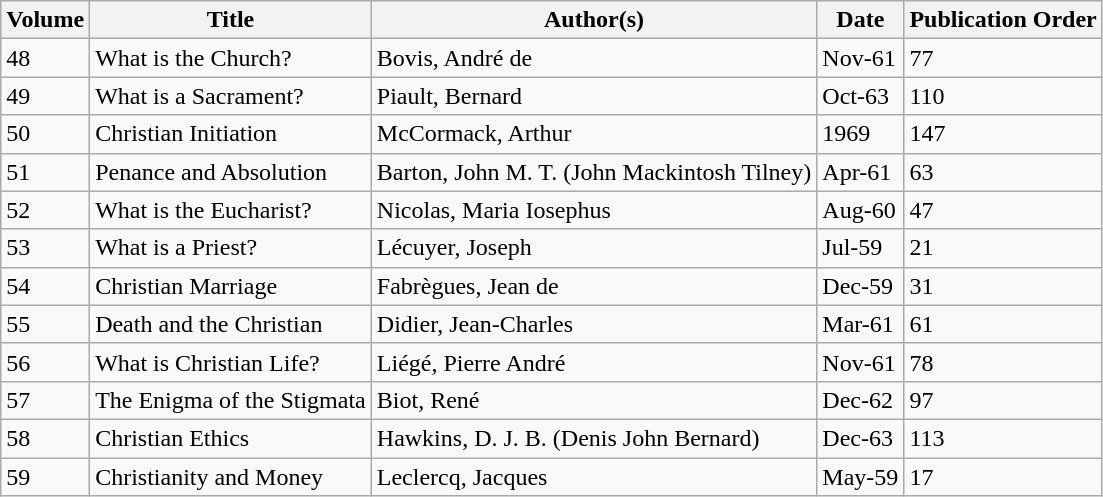<table class="wikitable">
<tr>
<th>Volume</th>
<th>Title</th>
<th>Author(s)</th>
<th>Date</th>
<th>Publication Order</th>
</tr>
<tr>
<td>48</td>
<td>What is the Church?</td>
<td>Bovis, André de</td>
<td>Nov-61</td>
<td>77</td>
</tr>
<tr>
<td>49</td>
<td>What is a Sacrament?</td>
<td>Piault, Bernard</td>
<td>Oct-63</td>
<td>110</td>
</tr>
<tr>
<td>50</td>
<td>Christian Initiation</td>
<td>McCormack, Arthur</td>
<td>1969</td>
<td>147</td>
</tr>
<tr>
<td>51</td>
<td>Penance and Absolution</td>
<td>Barton, John M. T. (John Mackintosh Tilney)</td>
<td>Apr-61</td>
<td>63</td>
</tr>
<tr>
<td>52</td>
<td>What is the Eucharist?</td>
<td>Nicolas, Maria Iosephus</td>
<td>Aug-60</td>
<td>47</td>
</tr>
<tr>
<td>53</td>
<td>What is a Priest?</td>
<td>Lécuyer, Joseph</td>
<td>Jul-59</td>
<td>21</td>
</tr>
<tr>
<td>54</td>
<td>Christian Marriage</td>
<td>Fabrègues, Jean de</td>
<td>Dec-59</td>
<td>31</td>
</tr>
<tr>
<td>55</td>
<td>Death and the Christian</td>
<td>Didier, Jean-Charles</td>
<td>Mar-61</td>
<td>61</td>
</tr>
<tr>
<td>56</td>
<td>What is Christian Life?</td>
<td>Liégé, Pierre André</td>
<td>Nov-61</td>
<td>78</td>
</tr>
<tr>
<td>57</td>
<td>The Enigma of the Stigmata</td>
<td>Biot, René</td>
<td>Dec-62</td>
<td>97</td>
</tr>
<tr>
<td>58</td>
<td>Christian Ethics</td>
<td>Hawkins, D. J. B. (Denis John Bernard)</td>
<td>Dec-63</td>
<td>113</td>
</tr>
<tr>
<td>59</td>
<td>Christianity and Money</td>
<td>Leclercq, Jacques</td>
<td>May-59</td>
<td>17</td>
</tr>
</table>
